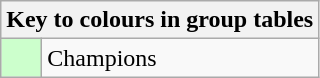<table class="wikitable" style="text-align: center;">
<tr>
<th colspan="2">Key to colours in group tables</th>
</tr>
<tr>
<td style="background:#ccffcc; width:20px;"></td>
<td align="left">Champions</td>
</tr>
</table>
